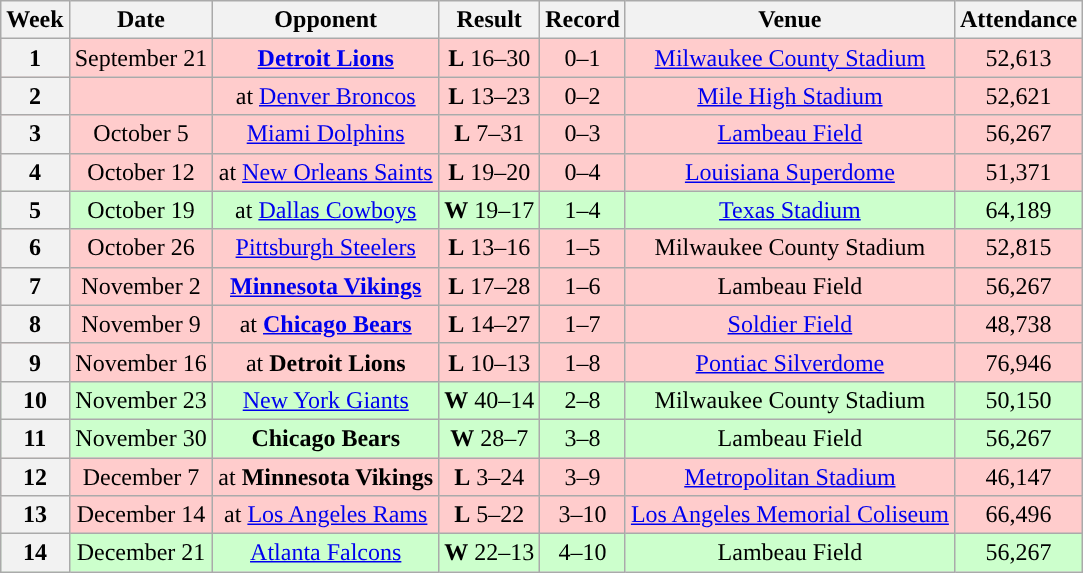<table class="wikitable" style="text-align:center">
<tr>
<th>Week</th>
<th>Date</th>
<th>Opponent</th>
<th>Result</th>
<th>Record</th>
<th>Venue</th>
<th>Attendance</th>
</tr>
<tr style="background:#fcc">
<th>1</th>
<td>September 21</td>
<td><strong><a href='#'>Detroit Lions</a></strong></td>
<td><strong>L</strong> 16–30</td>
<td>0–1</td>
<td><a href='#'>Milwaukee County Stadium</a></td>
<td>52,613</td>
</tr>
<tr style="background:#fcc">
<th>2</th>
<td></td>
<td>at <a href='#'>Denver Broncos</a></td>
<td><strong>L</strong> 13–23</td>
<td>0–2</td>
<td><a href='#'>Mile High Stadium</a></td>
<td>52,621</td>
</tr>
<tr style="background:#fcc">
<th>3</th>
<td>October 5</td>
<td><a href='#'>Miami Dolphins</a></td>
<td><strong>L</strong> 7–31</td>
<td>0–3</td>
<td><a href='#'>Lambeau Field</a></td>
<td>56,267</td>
</tr>
<tr style="background:#fcc">
<th>4</th>
<td>October 12</td>
<td>at <a href='#'>New Orleans Saints</a></td>
<td><strong>L</strong> 19–20</td>
<td>0–4</td>
<td><a href='#'>Louisiana Superdome</a></td>
<td>51,371</td>
</tr>
<tr style="background:#cfc">
<th>5</th>
<td>October 19</td>
<td>at <a href='#'>Dallas Cowboys</a></td>
<td><strong>W</strong> 19–17</td>
<td>1–4</td>
<td><a href='#'>Texas Stadium</a></td>
<td>64,189</td>
</tr>
<tr style="background:#fcc">
<th>6</th>
<td>October 26</td>
<td><a href='#'>Pittsburgh Steelers</a></td>
<td><strong>L</strong> 13–16</td>
<td>1–5</td>
<td>Milwaukee County Stadium</td>
<td>52,815</td>
</tr>
<tr style="background:#fcc">
<th>7</th>
<td>November 2</td>
<td><strong><a href='#'>Minnesota Vikings</a></strong></td>
<td><strong>L</strong> 17–28</td>
<td>1–6</td>
<td>Lambeau Field</td>
<td>56,267</td>
</tr>
<tr style="background:#fcc">
<th>8</th>
<td>November 9</td>
<td>at <strong><a href='#'>Chicago Bears</a></strong></td>
<td><strong>L</strong> 14–27</td>
<td>1–7</td>
<td><a href='#'>Soldier Field</a></td>
<td>48,738</td>
</tr>
<tr style="background:#fcc">
<th>9</th>
<td>November 16</td>
<td>at <strong>Detroit Lions</strong></td>
<td><strong>L</strong> 10–13</td>
<td>1–8</td>
<td><a href='#'>Pontiac Silverdome</a></td>
<td>76,946</td>
</tr>
<tr style="background:#cfc">
<th>10</th>
<td>November 23</td>
<td><a href='#'>New York Giants</a></td>
<td><strong>W</strong> 40–14</td>
<td>2–8</td>
<td>Milwaukee County Stadium</td>
<td>50,150</td>
</tr>
<tr style="background:#cfc">
<th>11</th>
<td>November 30</td>
<td><strong>Chicago Bears</strong></td>
<td><strong>W</strong> 28–7</td>
<td>3–8</td>
<td>Lambeau Field</td>
<td>56,267</td>
</tr>
<tr style="background:#fcc">
<th>12</th>
<td>December 7</td>
<td>at <strong>Minnesota Vikings</strong></td>
<td><strong>L</strong> 3–24</td>
<td>3–9</td>
<td><a href='#'>Metropolitan Stadium</a></td>
<td>46,147</td>
</tr>
<tr style="background:#fcc">
<th>13</th>
<td>December 14</td>
<td>at <a href='#'>Los Angeles Rams</a></td>
<td><strong>L</strong> 5–22</td>
<td>3–10</td>
<td><a href='#'>Los Angeles Memorial Coliseum</a></td>
<td>66,496</td>
</tr>
<tr style="background:#cfc">
<th>14</th>
<td>December 21</td>
<td><a href='#'>Atlanta Falcons</a></td>
<td><strong>W</strong> 22–13</td>
<td>4–10</td>
<td>Lambeau Field</td>
<td>56,267</td>
</tr>
</table>
